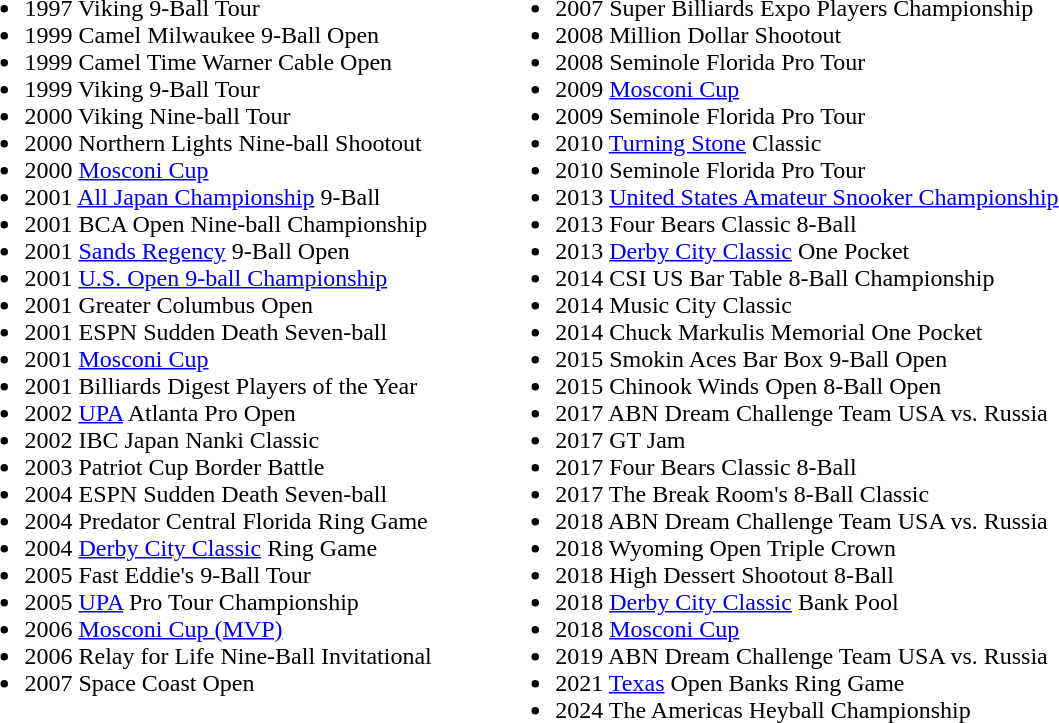<table>
<tr>
<td valign="top"><br><ul><li>1997 Viking 9-Ball Tour</li><li>1999 Camel Milwaukee 9-Ball Open</li><li>1999 Camel Time Warner Cable Open </li><li>1999 Viking 9-Ball Tour</li><li>2000 Viking Nine-ball Tour</li><li>2000 Northern Lights Nine-ball Shootout</li><li>2000 <a href='#'>Mosconi Cup</a></li><li>2001 <a href='#'>All Japan Championship</a> 9-Ball</li><li>2001 BCA Open Nine-ball Championship</li><li>2001 <a href='#'>Sands Regency</a> 9-Ball Open</li><li>2001 <a href='#'>U.S. Open 9-ball Championship</a></li><li>2001 Greater Columbus Open</li><li>2001 ESPN Sudden Death Seven-ball</li><li>2001 <a href='#'>Mosconi Cup</a></li><li>2001 Billiards Digest Players of the Year</li><li>2002 <a href='#'>UPA</a> Atlanta Pro Open</li><li>2002 IBC Japan Nanki Classic</li><li>2003 Patriot Cup Border Battle</li><li>2004 ESPN Sudden Death Seven-ball</li><li>2004 Predator Central Florida Ring Game</li><li>2004 <a href='#'>Derby City Classic</a> Ring Game</li><li>2005 Fast Eddie's 9-Ball Tour</li><li>2005 <a href='#'>UPA</a> Pro Tour Championship</li><li>2006 <a href='#'>Mosconi Cup (MVP)</a></li><li>2006 Relay for Life Nine-Ball Invitational</li><li>2007 Space Coast Open</li></ul></td>
<td width="5%"></td>
<td valign="top"><br><ul><li>2007 Super Billiards Expo Players Championship</li><li>2008 Million Dollar Shootout</li><li>2008 Seminole Florida Pro Tour</li><li>2009 <a href='#'>Mosconi Cup</a></li><li>2009 Seminole Florida Pro Tour</li><li>2010 <a href='#'>Turning Stone</a> Classic</li><li>2010 Seminole Florida Pro Tour</li><li>2013 <a href='#'>United States Amateur Snooker Championship</a></li><li>2013 Four Bears Classic 8-Ball</li><li>2013 <a href='#'>Derby City Classic</a> One Pocket</li><li>2014 CSI US Bar Table 8-Ball Championship</li><li>2014 Music City Classic</li><li>2014 Chuck Markulis Memorial One Pocket</li><li>2015 Smokin Aces Bar Box 9-Ball Open</li><li>2015 Chinook Winds Open 8-Ball Open</li><li>2017 ABN Dream Challenge Team USA vs. Russia</li><li>2017 GT Jam</li><li>2017 Four Bears Classic 8-Ball</li><li>2017 The Break Room's 8-Ball Classic</li><li>2018 ABN Dream Challenge Team USA vs. Russia</li><li>2018 Wyoming Open Triple Crown</li><li>2018 High Dessert Shootout 8-Ball</li><li>2018 <a href='#'>Derby City Classic</a> Bank Pool</li><li>2018 <a href='#'>Mosconi Cup</a></li><li>2019 ABN Dream Challenge Team USA vs. Russia</li><li>2021 <a href='#'>Texas</a> Open Banks Ring Game</li><li>2024 The Americas Heyball Championship</li></ul></td>
</tr>
</table>
